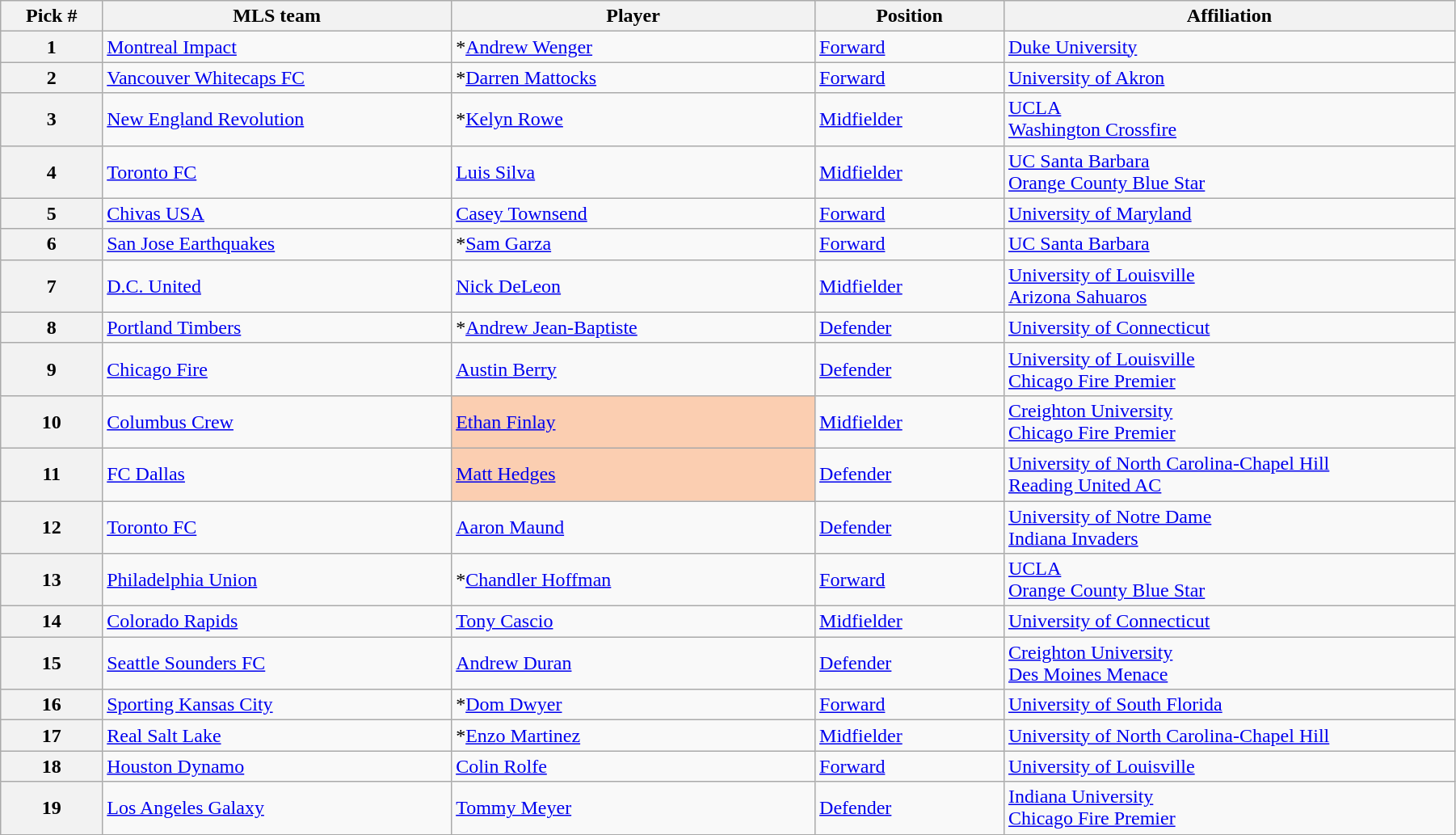<table class="wikitable sortable" style="width:95%">
<tr>
<th width=7%>Pick #</th>
<th width=24%>MLS team</th>
<th width=25%>Player</th>
<th width=13%>Position</th>
<th>Affiliation</th>
</tr>
<tr>
<th>1</th>
<td><a href='#'>Montreal Impact</a></td>
<td> *<a href='#'>Andrew Wenger</a></td>
<td><a href='#'>Forward</a></td>
<td><a href='#'>Duke University</a></td>
</tr>
<tr>
<th>2</th>
<td><a href='#'>Vancouver Whitecaps FC</a></td>
<td> *<a href='#'>Darren Mattocks</a></td>
<td><a href='#'>Forward</a></td>
<td><a href='#'>University of Akron</a></td>
</tr>
<tr>
<th>3</th>
<td><a href='#'>New England Revolution</a></td>
<td> *<a href='#'>Kelyn Rowe</a></td>
<td><a href='#'>Midfielder</a></td>
<td><a href='#'>UCLA</a><br><a href='#'>Washington Crossfire</a></td>
</tr>
<tr>
<th>4</th>
<td><a href='#'>Toronto FC</a></td>
<td> <a href='#'>Luis Silva</a></td>
<td><a href='#'>Midfielder</a></td>
<td><a href='#'>UC Santa Barbara</a><br><a href='#'>Orange County Blue Star</a></td>
</tr>
<tr>
<th>5</th>
<td><a href='#'>Chivas USA</a></td>
<td> <a href='#'>Casey Townsend</a></td>
<td><a href='#'>Forward</a></td>
<td><a href='#'>University of Maryland</a></td>
</tr>
<tr>
<th>6</th>
<td><a href='#'>San Jose Earthquakes</a></td>
<td> *<a href='#'>Sam Garza</a></td>
<td><a href='#'>Forward</a></td>
<td><a href='#'>UC Santa Barbara</a></td>
</tr>
<tr>
<th>7</th>
<td><a href='#'>D.C. United</a></td>
<td> <a href='#'>Nick DeLeon</a></td>
<td><a href='#'>Midfielder</a></td>
<td><a href='#'>University of Louisville</a><br><a href='#'>Arizona Sahuaros</a></td>
</tr>
<tr>
<th>8</th>
<td><a href='#'>Portland Timbers</a></td>
<td> *<a href='#'>Andrew Jean-Baptiste</a></td>
<td><a href='#'>Defender</a></td>
<td><a href='#'>University of Connecticut</a></td>
</tr>
<tr>
<th>9</th>
<td><a href='#'>Chicago Fire</a></td>
<td> <a href='#'>Austin Berry</a></td>
<td><a href='#'>Defender</a></td>
<td><a href='#'>University of Louisville</a><br><a href='#'>Chicago Fire Premier</a></td>
</tr>
<tr>
<th>10</th>
<td><a href='#'>Columbus Crew</a></td>
<td bgcolor="#FBCEB1"> <a href='#'>Ethan Finlay</a></td>
<td><a href='#'>Midfielder</a></td>
<td><a href='#'>Creighton University</a><br><a href='#'>Chicago Fire Premier</a></td>
</tr>
<tr>
<th>11</th>
<td><a href='#'>FC Dallas</a></td>
<td bgcolor="#FBCEB1"> <a href='#'>Matt Hedges</a></td>
<td><a href='#'>Defender</a></td>
<td><a href='#'>University of North Carolina-Chapel Hill</a><br><a href='#'>Reading United AC</a></td>
</tr>
<tr>
<th>12</th>
<td><a href='#'>Toronto FC</a></td>
<td> <a href='#'>Aaron Maund</a></td>
<td><a href='#'>Defender</a></td>
<td><a href='#'>University of Notre Dame</a><br><a href='#'>Indiana Invaders</a></td>
</tr>
<tr>
<th>13</th>
<td><a href='#'>Philadelphia Union</a></td>
<td> *<a href='#'>Chandler Hoffman</a></td>
<td><a href='#'>Forward</a></td>
<td><a href='#'>UCLA</a><br><a href='#'>Orange County Blue Star</a></td>
</tr>
<tr>
<th>14</th>
<td><a href='#'>Colorado Rapids</a></td>
<td> <a href='#'>Tony Cascio</a></td>
<td><a href='#'>Midfielder</a></td>
<td><a href='#'>University of Connecticut</a></td>
</tr>
<tr>
<th>15</th>
<td><a href='#'>Seattle Sounders FC</a></td>
<td> <a href='#'>Andrew Duran</a></td>
<td><a href='#'>Defender</a></td>
<td><a href='#'>Creighton University</a><br><a href='#'>Des Moines Menace</a></td>
</tr>
<tr>
<th>16</th>
<td><a href='#'>Sporting Kansas City</a></td>
<td> *<a href='#'>Dom Dwyer</a></td>
<td><a href='#'>Forward</a></td>
<td><a href='#'>University of South Florida</a></td>
</tr>
<tr>
<th>17</th>
<td><a href='#'>Real Salt Lake</a></td>
<td> *<a href='#'>Enzo Martinez</a></td>
<td><a href='#'>Midfielder</a></td>
<td><a href='#'>University of North Carolina-Chapel Hill</a></td>
</tr>
<tr>
<th>18</th>
<td><a href='#'>Houston Dynamo</a></td>
<td> <a href='#'>Colin Rolfe</a></td>
<td><a href='#'>Forward</a></td>
<td><a href='#'>University of Louisville</a></td>
</tr>
<tr>
<th>19</th>
<td><a href='#'>Los Angeles Galaxy</a></td>
<td> <a href='#'>Tommy Meyer</a></td>
<td><a href='#'>Defender</a></td>
<td><a href='#'>Indiana University</a><br><a href='#'>Chicago Fire Premier</a></td>
</tr>
<tr>
</tr>
</table>
